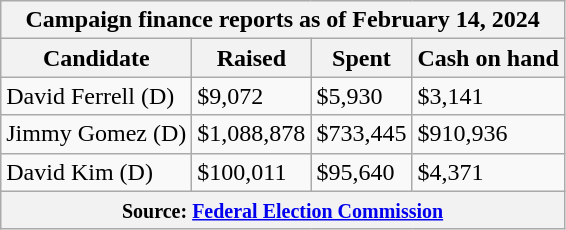<table class="wikitable sortable">
<tr>
<th colspan=4>Campaign finance reports as of February 14, 2024</th>
</tr>
<tr style="text-align:center;">
<th>Candidate</th>
<th>Raised</th>
<th>Spent</th>
<th>Cash on hand</th>
</tr>
<tr>
<td>David Ferrell (D)</td>
<td>$9,072</td>
<td>$5,930</td>
<td>$3,141</td>
</tr>
<tr>
<td>Jimmy Gomez (D)</td>
<td>$1,088,878</td>
<td>$733,445</td>
<td>$910,936</td>
</tr>
<tr>
<td>David Kim (D)</td>
<td>$100,011</td>
<td>$95,640</td>
<td>$4,371</td>
</tr>
<tr>
<th colspan="4"><small>Source: <a href='#'>Federal Election Commission</a></small></th>
</tr>
</table>
